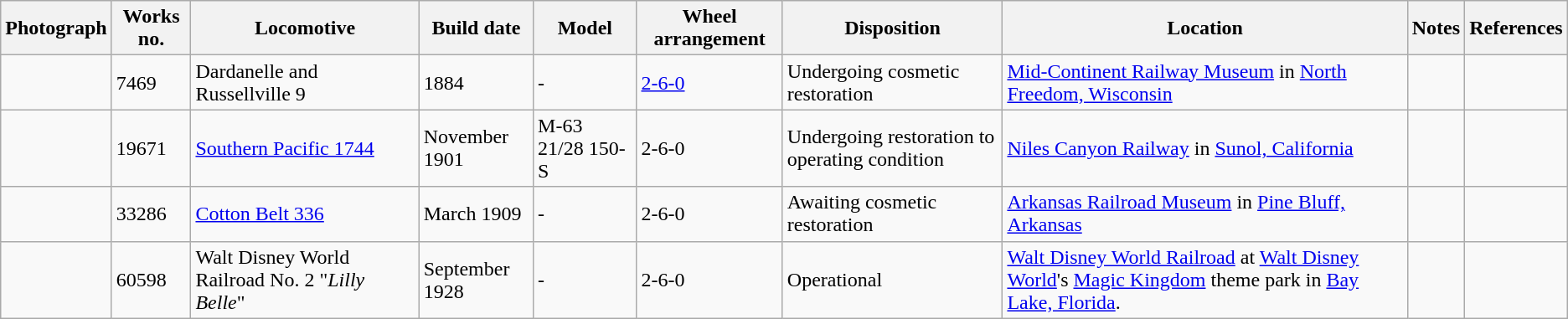<table class="wikitable">
<tr>
<th>Photograph</th>
<th>Works no.</th>
<th>Locomotive</th>
<th>Build date</th>
<th>Model</th>
<th>Wheel arrangement</th>
<th>Disposition</th>
<th>Location</th>
<th>Notes</th>
<th>References</th>
</tr>
<tr>
<td></td>
<td>7469</td>
<td>Dardanelle and Russellville 9</td>
<td>1884</td>
<td>-</td>
<td><a href='#'>2-6-0</a></td>
<td>Undergoing cosmetic restoration</td>
<td><a href='#'>Mid-Continent Railway Museum</a> in <a href='#'>North Freedom, Wisconsin</a></td>
<td></td>
<td></td>
</tr>
<tr>
<td></td>
<td>19671</td>
<td><a href='#'>Southern Pacific 1744</a></td>
<td>November 1901</td>
<td>M-63 21/28 150-S</td>
<td>2-6-0</td>
<td>Undergoing restoration to operating condition</td>
<td><a href='#'>Niles Canyon Railway</a> in <a href='#'>Sunol, California</a></td>
<td></td>
<td></td>
</tr>
<tr>
<td></td>
<td>33286</td>
<td><a href='#'>Cotton Belt 336</a></td>
<td>March 1909</td>
<td>-</td>
<td>2-6-0</td>
<td>Awaiting cosmetic restoration</td>
<td><a href='#'>Arkansas Railroad Museum</a> in <a href='#'>Pine Bluff, Arkansas</a></td>
<td></td>
<td></td>
</tr>
<tr>
<td></td>
<td>60598</td>
<td>Walt Disney World Railroad No. 2 "<em>Lilly Belle</em>"</td>
<td>September 1928</td>
<td>-</td>
<td>2-6-0</td>
<td>Operational</td>
<td><a href='#'>Walt Disney World Railroad</a> at <a href='#'>Walt Disney World</a>'s <a href='#'>Magic Kingdom</a> theme park in <a href='#'>Bay Lake, Florida</a>.</td>
<td></td>
<td></td>
</tr>
</table>
